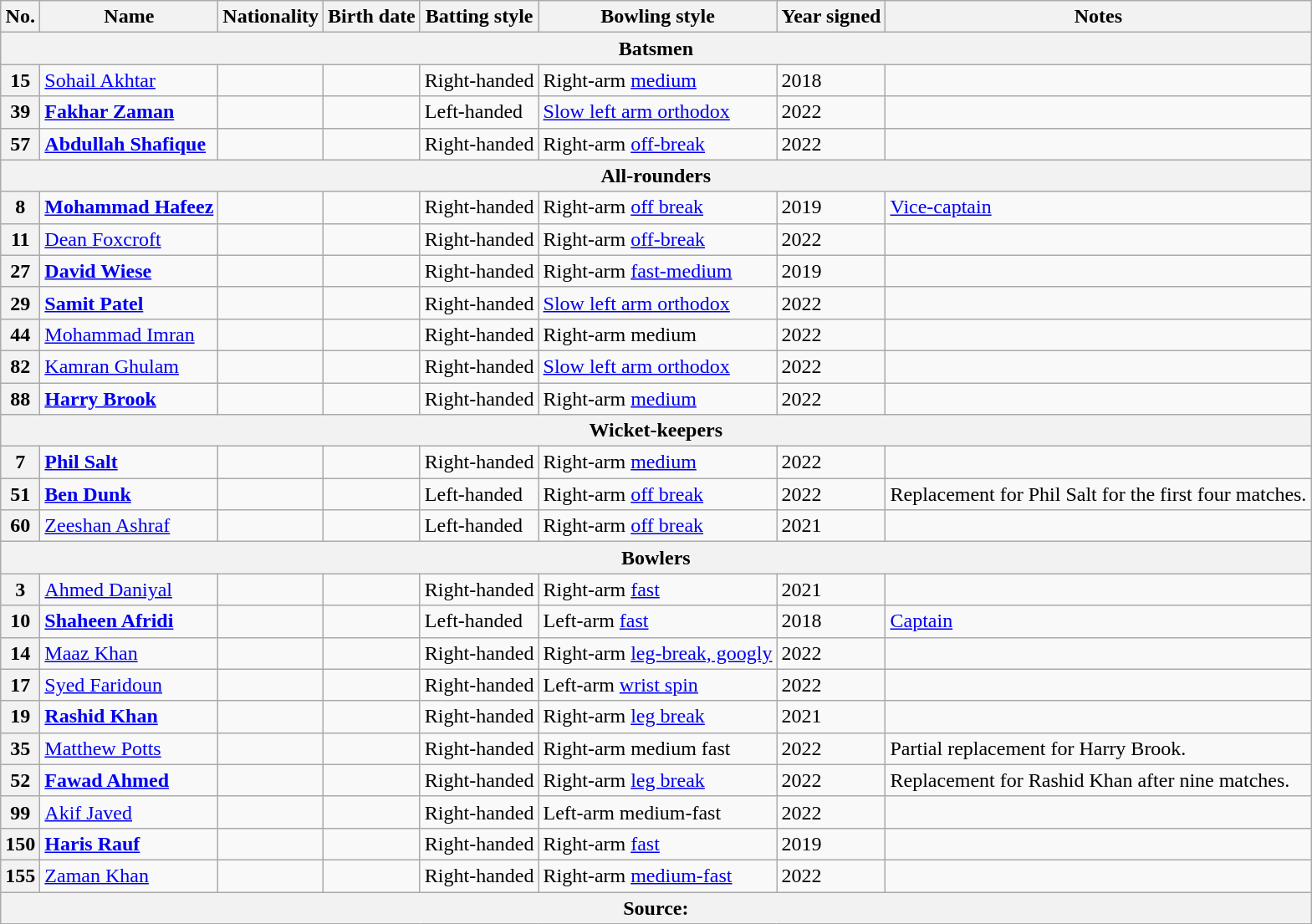<table class="wikitable sortable">
<tr style="color:black">
<th>No.</th>
<th>Name</th>
<th>Nationality</th>
<th>Birth date</th>
<th>Batting style</th>
<th>Bowling style</th>
<th>Year signed</th>
<th>Notes</th>
</tr>
<tr>
<th colspan="8">Batsmen</th>
</tr>
<tr>
<th>15</th>
<td><a href='#'>Sohail Akhtar</a></td>
<td></td>
<td></td>
<td>Right-handed</td>
<td>Right-arm <a href='#'>medium</a></td>
<td>2018</td>
<td></td>
</tr>
<tr>
<th>39</th>
<td><strong><a href='#'>Fakhar Zaman</a></strong></td>
<td></td>
<td></td>
<td>Left-handed</td>
<td><a href='#'>Slow left arm orthodox</a></td>
<td>2022</td>
<td></td>
</tr>
<tr>
<th>57</th>
<td><strong><a href='#'>Abdullah Shafique</a></strong></td>
<td></td>
<td></td>
<td>Right-handed</td>
<td>Right-arm <a href='#'>off-break</a></td>
<td>2022</td>
<td></td>
</tr>
<tr>
<th colspan="8">All-rounders</th>
</tr>
<tr>
<th>8</th>
<td><strong><a href='#'>Mohammad Hafeez</a></strong></td>
<td></td>
<td></td>
<td>Right-handed</td>
<td>Right-arm <a href='#'>off break</a></td>
<td>2019</td>
<td><a href='#'>Vice-captain</a></td>
</tr>
<tr>
<th>11</th>
<td><a href='#'>Dean Foxcroft</a></td>
<td></td>
<td></td>
<td>Right-handed</td>
<td>Right-arm <a href='#'>off-break</a></td>
<td>2022</td>
<td></td>
</tr>
<tr>
<th>27</th>
<td><strong><a href='#'>David Wiese</a></strong></td>
<td></td>
<td></td>
<td>Right-handed</td>
<td>Right-arm <a href='#'>fast-medium</a></td>
<td>2019</td>
<td></td>
</tr>
<tr>
<th>29</th>
<td><strong><a href='#'>Samit Patel</a></strong></td>
<td></td>
<td></td>
<td>Right-handed</td>
<td><a href='#'>Slow left arm orthodox</a></td>
<td>2022</td>
<td></td>
</tr>
<tr>
<th>44</th>
<td><a href='#'>Mohammad Imran</a></td>
<td></td>
<td></td>
<td>Right-handed</td>
<td>Right-arm medium</td>
<td>2022</td>
<td></td>
</tr>
<tr>
<th>82</th>
<td><a href='#'>Kamran Ghulam</a></td>
<td></td>
<td></td>
<td>Right-handed</td>
<td><a href='#'>Slow left arm orthodox</a></td>
<td>2022</td>
<td></td>
</tr>
<tr>
<th>88</th>
<td><strong><a href='#'>Harry Brook</a></strong></td>
<td></td>
<td></td>
<td>Right-handed</td>
<td>Right-arm <a href='#'>medium</a></td>
<td>2022</td>
<td></td>
</tr>
<tr>
<th colspan="8">Wicket-keepers</th>
</tr>
<tr>
<th>7</th>
<td><strong><a href='#'>Phil Salt</a></strong></td>
<td></td>
<td></td>
<td>Right-handed</td>
<td>Right-arm <a href='#'>medium</a></td>
<td>2022</td>
<td></td>
</tr>
<tr>
<th>51</th>
<td><strong><a href='#'>Ben Dunk</a></strong></td>
<td></td>
<td></td>
<td>Left-handed</td>
<td>Right-arm <a href='#'>off break</a></td>
<td>2022</td>
<td>Replacement for Phil Salt for the first four matches.</td>
</tr>
<tr>
<th>60</th>
<td><a href='#'>Zeeshan Ashraf</a></td>
<td></td>
<td></td>
<td>Left-handed</td>
<td>Right-arm <a href='#'>off break</a></td>
<td>2021</td>
<td></td>
</tr>
<tr>
<th colspan="8">Bowlers</th>
</tr>
<tr>
<th>3</th>
<td><a href='#'>Ahmed Daniyal</a></td>
<td></td>
<td></td>
<td>Right-handed</td>
<td>Right-arm <a href='#'>fast</a></td>
<td>2021</td>
<td></td>
</tr>
<tr>
<th>10</th>
<td><strong><a href='#'>Shaheen Afridi</a></strong></td>
<td></td>
<td></td>
<td>Left-handed</td>
<td>Left-arm <a href='#'>fast</a></td>
<td>2018</td>
<td><a href='#'>Captain</a></td>
</tr>
<tr>
<th>14</th>
<td><a href='#'>Maaz Khan</a></td>
<td></td>
<td></td>
<td>Right-handed</td>
<td>Right-arm <a href='#'>leg-break, googly</a></td>
<td>2022</td>
<td></td>
</tr>
<tr>
<th>17</th>
<td><a href='#'>Syed Faridoun</a></td>
<td></td>
<td></td>
<td>Right-handed</td>
<td>Left-arm <a href='#'>wrist spin</a></td>
<td>2022</td>
<td></td>
</tr>
<tr>
<th>19</th>
<td><strong><a href='#'>Rashid Khan</a></strong></td>
<td></td>
<td></td>
<td>Right-handed</td>
<td>Right-arm <a href='#'>leg break</a></td>
<td>2021</td>
<td></td>
</tr>
<tr>
<th>35</th>
<td><a href='#'>Matthew Potts</a></td>
<td></td>
<td></td>
<td>Right-handed</td>
<td>Right-arm medium fast</td>
<td>2022</td>
<td>Partial replacement for Harry Brook.</td>
</tr>
<tr>
<th>52</th>
<td><strong><a href='#'>Fawad Ahmed</a></strong></td>
<td></td>
<td></td>
<td>Right-handed</td>
<td>Right-arm <a href='#'>leg break</a></td>
<td>2022</td>
<td>Replacement for Rashid Khan after nine matches.</td>
</tr>
<tr>
<th>99</th>
<td><a href='#'>Akif Javed</a></td>
<td></td>
<td></td>
<td>Right-handed</td>
<td>Left-arm medium-fast</td>
<td>2022</td>
<td></td>
</tr>
<tr>
<th>150</th>
<td><strong><a href='#'>Haris Rauf</a></strong></td>
<td></td>
<td></td>
<td>Right-handed</td>
<td>Right-arm <a href='#'>fast</a></td>
<td>2019</td>
<td></td>
</tr>
<tr>
<th>155</th>
<td><a href='#'>Zaman Khan</a></td>
<td></td>
<td></td>
<td>Right-handed</td>
<td>Right-arm <a href='#'>medium-fast</a></td>
<td>2022</td>
<td></td>
</tr>
<tr>
<th colspan="8">Source: </th>
</tr>
</table>
